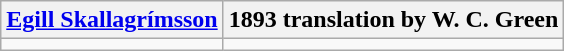<table class="wikitable">
<tr>
<th><a href='#'>Egill Skallagrímsson</a></th>
<th>1893 translation by W. C. Green</th>
</tr>
<tr>
<td></td>
<td></td>
</tr>
</table>
